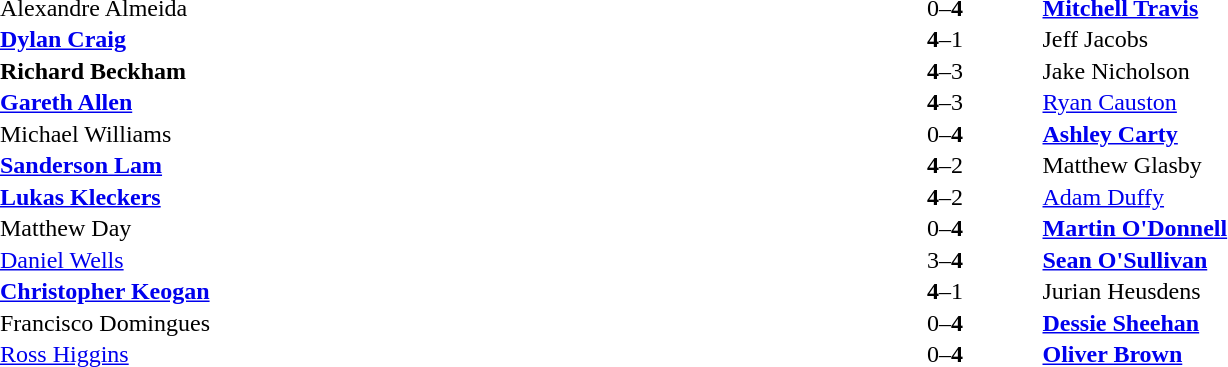<table width="100%" cellspacing="1">
<tr>
<th width=45%></th>
<th width=10%></th>
<th width=45%></th>
</tr>
<tr>
<td> Alexandre Almeida</td>
<td align="center">0–<strong>4</strong></td>
<td> <strong><a href='#'>Mitchell Travis</a></strong></td>
</tr>
<tr>
<td> <strong><a href='#'>Dylan Craig</a></strong></td>
<td align="center"><strong>4</strong>–1</td>
<td> Jeff Jacobs</td>
</tr>
<tr>
<td> <strong>Richard Beckham</strong></td>
<td align="center"><strong>4</strong>–3</td>
<td> Jake Nicholson</td>
</tr>
<tr>
<td> <strong><a href='#'>Gareth Allen</a></strong></td>
<td align="center"><strong>4</strong>–3</td>
<td> <a href='#'>Ryan Causton</a></td>
</tr>
<tr>
<td> Michael Williams</td>
<td align="center">0–<strong>4</strong></td>
<td> <strong><a href='#'>Ashley Carty</a></strong></td>
</tr>
<tr>
<td> <strong><a href='#'>Sanderson Lam</a></strong></td>
<td align="center"><strong>4</strong>–2</td>
<td> Matthew Glasby</td>
</tr>
<tr>
<td> <strong><a href='#'>Lukas Kleckers</a></strong></td>
<td align="center"><strong>4</strong>–2</td>
<td> <a href='#'>Adam Duffy</a></td>
</tr>
<tr>
<td> Matthew Day</td>
<td align="center">0–<strong>4</strong></td>
<td> <strong><a href='#'>Martin O'Donnell</a></strong></td>
</tr>
<tr>
<td> <a href='#'>Daniel Wells</a></td>
<td align="center">3–<strong>4</strong></td>
<td> <strong><a href='#'>Sean O'Sullivan</a></strong></td>
</tr>
<tr>
<td> <strong><a href='#'>Christopher Keogan</a></strong></td>
<td align="center"><strong>4</strong>–1</td>
<td> Jurian Heusdens</td>
</tr>
<tr>
<td> Francisco Domingues</td>
<td align="center">0–<strong>4</strong></td>
<td> <strong><a href='#'>Dessie Sheehan</a></strong></td>
</tr>
<tr>
<td> <a href='#'>Ross Higgins</a></td>
<td align="center">0–<strong>4</strong></td>
<td> <strong><a href='#'>Oliver Brown</a></strong></td>
</tr>
</table>
